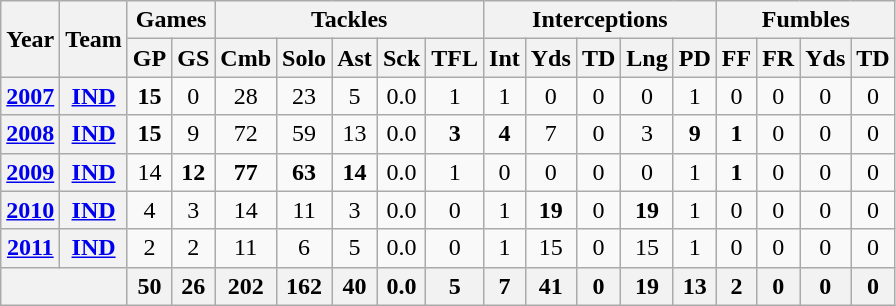<table class="wikitable" style="text-align:center">
<tr>
<th rowspan="2">Year</th>
<th rowspan="2">Team</th>
<th colspan="2">Games</th>
<th colspan="5">Tackles</th>
<th colspan="5">Interceptions</th>
<th colspan="4">Fumbles</th>
</tr>
<tr>
<th>GP</th>
<th>GS</th>
<th>Cmb</th>
<th>Solo</th>
<th>Ast</th>
<th>Sck</th>
<th>TFL</th>
<th>Int</th>
<th>Yds</th>
<th>TD</th>
<th>Lng</th>
<th>PD</th>
<th>FF</th>
<th>FR</th>
<th>Yds</th>
<th>TD</th>
</tr>
<tr>
<th><a href='#'>2007</a></th>
<th><a href='#'>IND</a></th>
<td><strong>15</strong></td>
<td>0</td>
<td>28</td>
<td>23</td>
<td>5</td>
<td>0.0</td>
<td>1</td>
<td>1</td>
<td>0</td>
<td>0</td>
<td>0</td>
<td>1</td>
<td>0</td>
<td>0</td>
<td>0</td>
<td>0</td>
</tr>
<tr>
<th><a href='#'>2008</a></th>
<th><a href='#'>IND</a></th>
<td><strong>15</strong></td>
<td>9</td>
<td>72</td>
<td>59</td>
<td>13</td>
<td>0.0</td>
<td><strong>3</strong></td>
<td><strong>4</strong></td>
<td>7</td>
<td>0</td>
<td>3</td>
<td><strong>9</strong></td>
<td><strong>1</strong></td>
<td>0</td>
<td>0</td>
<td>0</td>
</tr>
<tr>
<th><a href='#'>2009</a></th>
<th><a href='#'>IND</a></th>
<td>14</td>
<td><strong>12</strong></td>
<td><strong>77</strong></td>
<td><strong>63</strong></td>
<td><strong>14</strong></td>
<td>0.0</td>
<td>1</td>
<td>0</td>
<td>0</td>
<td>0</td>
<td>0</td>
<td>1</td>
<td><strong>1</strong></td>
<td>0</td>
<td>0</td>
<td>0</td>
</tr>
<tr>
<th><a href='#'>2010</a></th>
<th><a href='#'>IND</a></th>
<td>4</td>
<td>3</td>
<td>14</td>
<td>11</td>
<td>3</td>
<td>0.0</td>
<td>0</td>
<td>1</td>
<td><strong>19</strong></td>
<td>0</td>
<td><strong>19</strong></td>
<td>1</td>
<td>0</td>
<td>0</td>
<td>0</td>
<td>0</td>
</tr>
<tr>
<th><a href='#'>2011</a></th>
<th><a href='#'>IND</a></th>
<td>2</td>
<td>2</td>
<td>11</td>
<td>6</td>
<td>5</td>
<td>0.0</td>
<td>0</td>
<td>1</td>
<td>15</td>
<td>0</td>
<td>15</td>
<td>1</td>
<td>0</td>
<td>0</td>
<td>0</td>
<td>0</td>
</tr>
<tr>
<th colspan="2"></th>
<th>50</th>
<th>26</th>
<th>202</th>
<th>162</th>
<th>40</th>
<th>0.0</th>
<th>5</th>
<th>7</th>
<th>41</th>
<th>0</th>
<th>19</th>
<th>13</th>
<th>2</th>
<th>0</th>
<th>0</th>
<th>0</th>
</tr>
</table>
